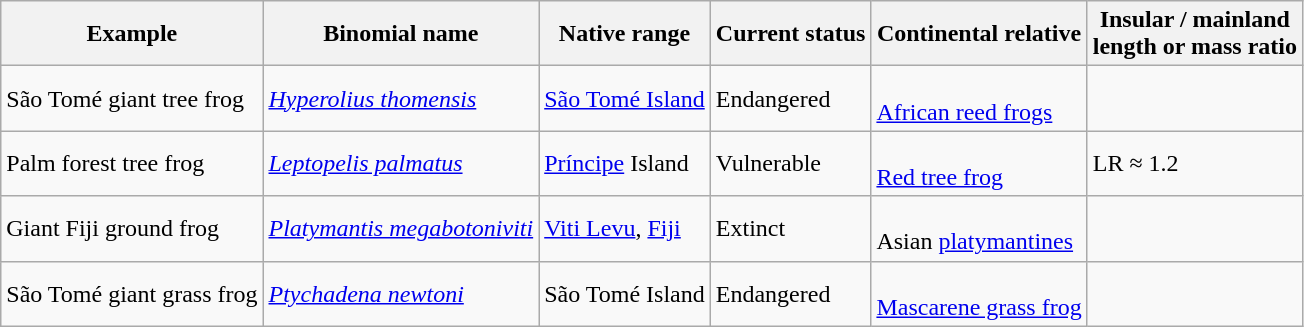<table class=wikitable>
<tr>
<th>Example</th>
<th>Binomial name</th>
<th>Native range</th>
<th>Current status</th>
<th>Continental relative</th>
<th>Insular / mainland<br>length or mass ratio</th>
</tr>
<tr>
<td>São Tomé giant tree frog</td>
<td><em><a href='#'>Hyperolius thomensis</a></em></td>
<td><a href='#'>São Tomé Island</a></td>
<td>Endangered</td>
<td><br><a href='#'>African reed frogs</a></td>
<td></td>
</tr>
<tr>
<td>Palm forest tree frog</td>
<td><em><a href='#'>Leptopelis palmatus</a></em></td>
<td><a href='#'>Príncipe</a> Island</td>
<td>Vulnerable</td>
<td><br><a href='#'>Red tree frog</a></td>
<td>LR ≈ 1.2 </td>
</tr>
<tr>
<td>Giant Fiji ground frog</td>
<td><em><a href='#'>Platymantis megabotoniviti</a></em></td>
<td><a href='#'>Viti Levu</a>, <a href='#'>Fiji</a></td>
<td>Extinct</td>
<td><br>Asian <a href='#'>platymantines</a></td>
<td></td>
</tr>
<tr>
<td>São Tomé giant grass frog</td>
<td><em><a href='#'>Ptychadena newtoni</a></em></td>
<td>São Tomé Island</td>
<td>Endangered</td>
<td><br><a href='#'>Mascarene grass frog</a></td>
<td></td>
</tr>
</table>
